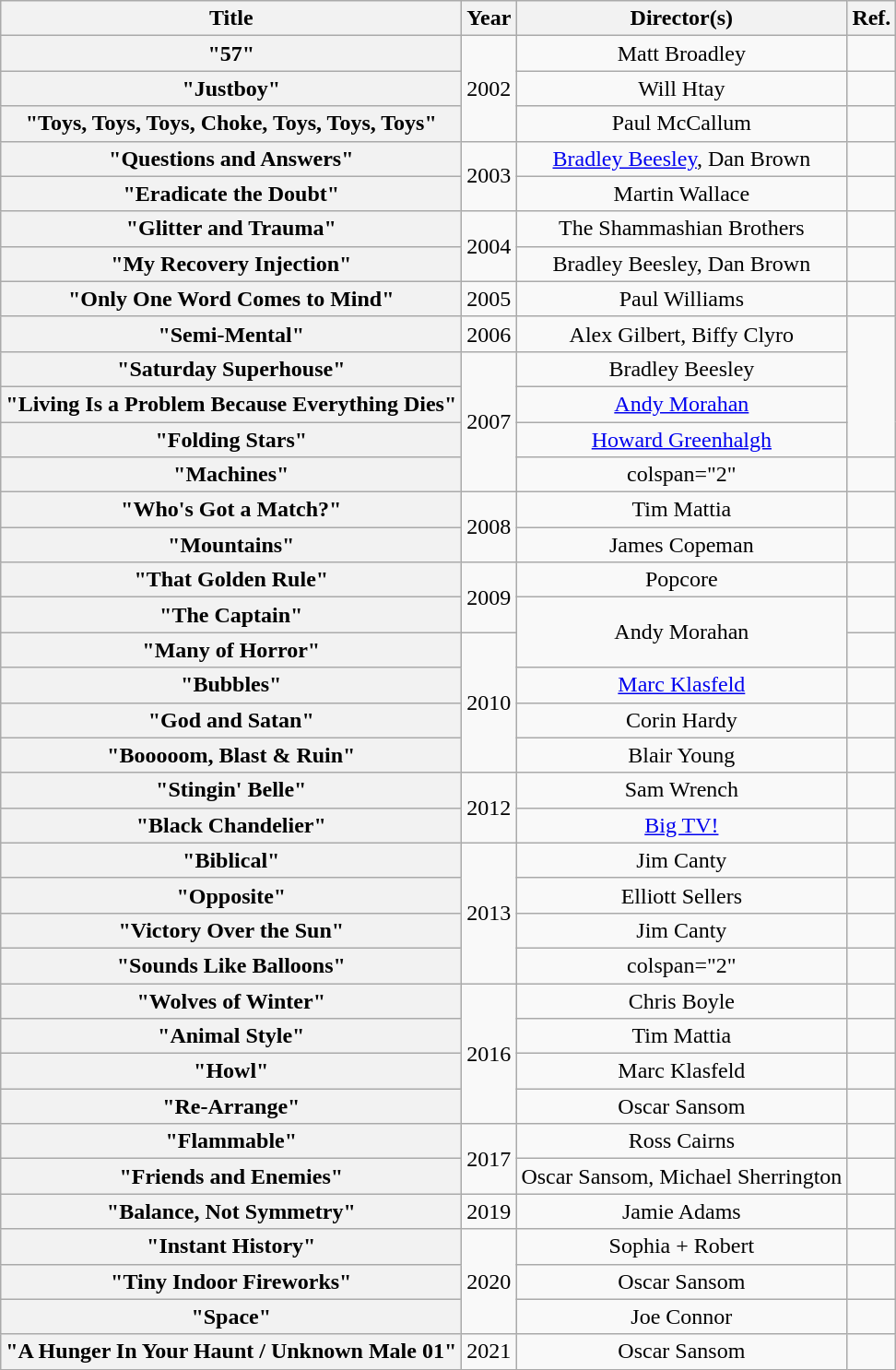<table class="wikitable plainrowheaders" style="text-align:center;">
<tr>
<th scope="col">Title</th>
<th scope="col" style="width:1em;">Year</th>
<th scope="col">Director(s)</th>
<th scope="col" style="width:1em;">Ref.</th>
</tr>
<tr>
<th scope="row">"57"</th>
<td rowspan="3">2002</td>
<td>Matt Broadley</td>
<td></td>
</tr>
<tr>
<th scope="row">"Justboy"</th>
<td>Will Htay</td>
<td></td>
</tr>
<tr>
<th scope="row">"Toys, Toys, Toys, Choke, Toys, Toys, Toys"</th>
<td>Paul McCallum</td>
<td></td>
</tr>
<tr>
<th scope="row">"Questions and Answers"</th>
<td rowspan="2">2003</td>
<td><a href='#'>Bradley Beesley</a>, Dan Brown</td>
<td></td>
</tr>
<tr>
<th scope="row">"Eradicate the Doubt"</th>
<td>Martin Wallace</td>
<td></td>
</tr>
<tr>
<th scope="row">"Glitter and Trauma"</th>
<td rowspan="2">2004</td>
<td>The Shammashian Brothers</td>
<td></td>
</tr>
<tr>
<th scope="row">"My Recovery Injection"</th>
<td>Bradley Beesley, Dan Brown</td>
<td></td>
</tr>
<tr>
<th scope="row">"Only One Word Comes to Mind"</th>
<td>2005</td>
<td>Paul Williams</td>
<td></td>
</tr>
<tr>
<th scope="row">"Semi-Mental"</th>
<td>2006</td>
<td>Alex Gilbert, Biffy Clyro</td>
<td rowspan="4"></td>
</tr>
<tr>
<th scope="row">"Saturday Superhouse"</th>
<td rowspan="4">2007</td>
<td>Bradley Beesley</td>
</tr>
<tr>
<th scope="row">"Living Is a Problem Because Everything Dies"</th>
<td><a href='#'>Andy Morahan</a></td>
</tr>
<tr>
<th scope="row">"Folding Stars"</th>
<td><a href='#'>Howard Greenhalgh</a></td>
</tr>
<tr>
<th scope="row">"Machines"</th>
<td>colspan="2" </td>
</tr>
<tr>
<th scope="row">"Who's Got a Match?"</th>
<td rowspan="2">2008</td>
<td>Tim Mattia</td>
<td></td>
</tr>
<tr>
<th scope="row">"Mountains"</th>
<td>James Copeman</td>
<td></td>
</tr>
<tr>
<th scope="row">"That Golden Rule"</th>
<td rowspan="2">2009</td>
<td>Popcore</td>
<td></td>
</tr>
<tr>
<th scope="row">"The Captain"</th>
<td rowspan="2">Andy Morahan</td>
<td></td>
</tr>
<tr>
<th scope="row">"Many of Horror"</th>
<td rowspan="4">2010</td>
<td></td>
</tr>
<tr>
<th scope="row">"Bubbles"</th>
<td><a href='#'>Marc Klasfeld</a></td>
<td></td>
</tr>
<tr>
<th scope="row">"God and Satan"</th>
<td>Corin Hardy</td>
<td></td>
</tr>
<tr>
<th scope="row">"Booooom, Blast & Ruin"</th>
<td>Blair Young</td>
<td></td>
</tr>
<tr>
<th scope="row">"Stingin' Belle"</th>
<td rowspan="2">2012</td>
<td>Sam Wrench</td>
<td></td>
</tr>
<tr>
<th scope="row">"Black Chandelier"</th>
<td><a href='#'>Big TV!</a></td>
<td></td>
</tr>
<tr>
<th scope="row">"Biblical"</th>
<td rowspan="4">2013</td>
<td>Jim Canty</td>
<td></td>
</tr>
<tr>
<th scope="row">"Opposite"</th>
<td>Elliott Sellers</td>
<td></td>
</tr>
<tr>
<th scope="row">"Victory Over the Sun"</th>
<td>Jim Canty</td>
<td></td>
</tr>
<tr>
<th scope="row">"Sounds Like Balloons"</th>
<td>colspan="2" </td>
</tr>
<tr>
<th scope="row">"Wolves of Winter"</th>
<td rowspan="4">2016</td>
<td>Chris Boyle</td>
<td></td>
</tr>
<tr>
<th scope="row">"Animal Style"</th>
<td>Tim Mattia</td>
<td></td>
</tr>
<tr>
<th scope="row">"Howl"</th>
<td>Marc Klasfeld</td>
<td></td>
</tr>
<tr>
<th scope="row">"Re-Arrange"</th>
<td>Oscar Sansom</td>
<td></td>
</tr>
<tr>
<th scope="row">"Flammable"</th>
<td rowspan="2">2017</td>
<td>Ross Cairns</td>
<td></td>
</tr>
<tr>
<th scope="row">"Friends and Enemies"</th>
<td>Oscar Sansom, Michael Sherrington</td>
<td></td>
</tr>
<tr>
<th scope="row">"Balance, Not Symmetry"</th>
<td>2019</td>
<td>Jamie Adams</td>
<td></td>
</tr>
<tr>
<th scope="row">"Instant History"</th>
<td rowspan="3">2020</td>
<td>Sophia + Robert</td>
<td></td>
</tr>
<tr>
<th scope="row">"Tiny Indoor Fireworks"</th>
<td>Oscar Sansom</td>
<td></td>
</tr>
<tr>
<th scope="row">"Space"</th>
<td>Joe Connor</td>
<td></td>
</tr>
<tr>
<th scope="row">"A Hunger In Your Haunt / Unknown Male 01"</th>
<td>2021</td>
<td>Oscar Sansom</td>
<td></td>
</tr>
</table>
